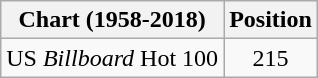<table class="wikitable plainrowheaders">
<tr>
<th>Chart (1958-2018)</th>
<th>Position</th>
</tr>
<tr>
<td>US <em>Billboard</em> Hot 100</td>
<td style="text-align:center;">215</td>
</tr>
</table>
